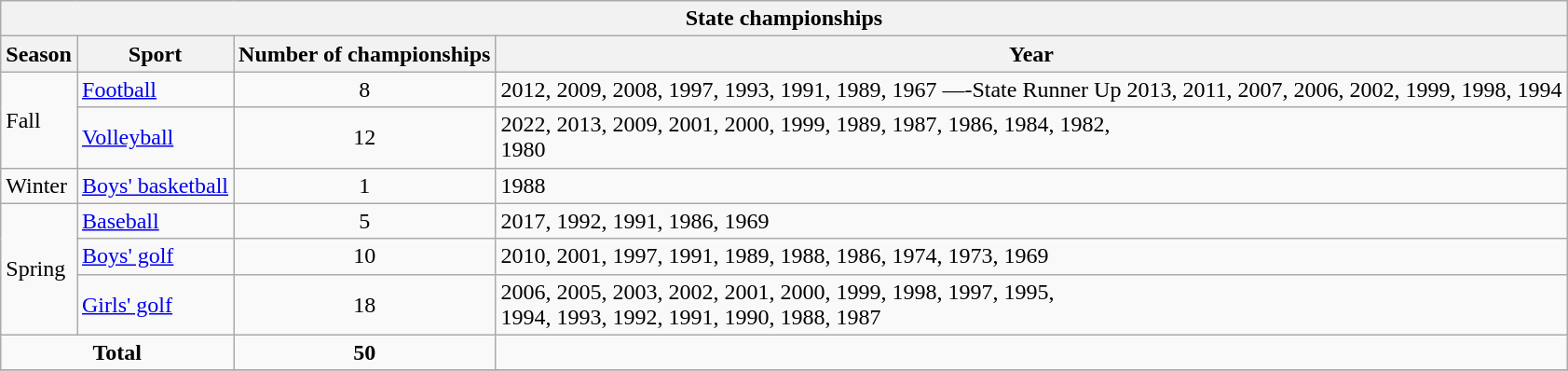<table class="wikitable">
<tr>
<th colspan="4">State championships</th>
</tr>
<tr>
<th>Season</th>
<th>Sport</th>
<th>Number of championships</th>
<th>Year</th>
</tr>
<tr>
<td rowspan="2">Fall</td>
<td><a href='#'>Football</a></td>
<td align="center">8</td>
<td>2012, 2009, 2008, 1997, 1993, 1991, 1989, 1967   —-State Runner Up 2013, 2011, 2007, 2006, 2002, 1999, 1998, 1994</td>
</tr>
<tr>
<td><a href='#'>Volleyball</a></td>
<td align="center">12</td>
<td>2022, 2013, 2009, 2001, 2000, 1999, 1989, 1987, 1986, 1984, 1982,<br> 1980</td>
</tr>
<tr>
<td rowspan="1">Winter</td>
<td><a href='#'>Boys' basketball</a></td>
<td align="center">1</td>
<td>1988</td>
</tr>
<tr>
<td rowspan="3">Spring</td>
<td><a href='#'>Baseball</a></td>
<td align="center">5</td>
<td>2017, 1992, 1991, 1986, 1969</td>
</tr>
<tr>
<td><a href='#'>Boys' golf</a></td>
<td align="center">10</td>
<td>2010, 2001, 1997, 1991, 1989, 1988, 1986, 1974, 1973, 1969</td>
</tr>
<tr>
<td><a href='#'>Girls' golf</a></td>
<td align="center">18</td>
<td>2006, 2005, 2003, 2002, 2001, 2000, 1999, 1998, 1997, 1995,<br> 1994, 1993, 1992, 1991, 1990, 1988, 1987</td>
</tr>
<tr>
<td align="center" colspan="2"><strong>Total</strong></td>
<td align="center"><strong>50</strong></td>
<td></td>
</tr>
<tr>
</tr>
</table>
